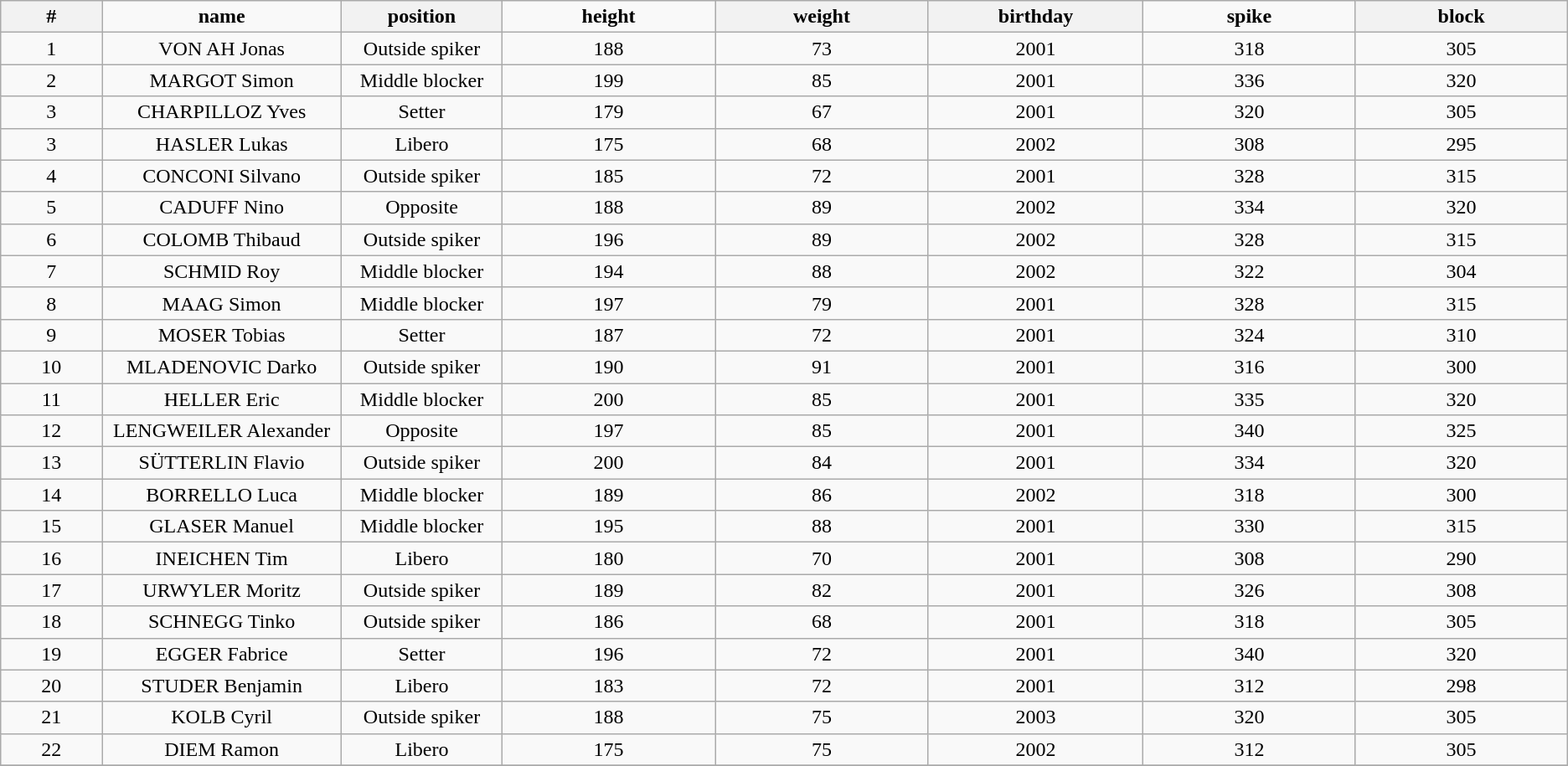<table Class="wikitable sortable" style="text-align:center;">
<tr>
<th Style="width:5em">#</th>
<td style="width:12em"><strong>name</strong></td>
<th Style="width:8em"><strong>position</strong></th>
<td style="width:11em"><strong>height</strong></td>
<th Style="width:11em"><strong>weight</strong></th>
<th Style="width:11em"><strong>birthday</strong></th>
<td style="width:11em"><strong>spike</strong></td>
<th Style="width:11em"><strong>block</strong></th>
</tr>
<tr>
<td>1</td>
<td>VON AH Jonas</td>
<td>Outside spiker</td>
<td>188</td>
<td>73</td>
<td>2001</td>
<td>318</td>
<td>305</td>
</tr>
<tr>
<td>2</td>
<td>MARGOT Simon</td>
<td>Middle blocker</td>
<td>199</td>
<td>85</td>
<td>2001</td>
<td>336</td>
<td>320</td>
</tr>
<tr>
<td>3</td>
<td>CHARPILLOZ Yves</td>
<td>Setter</td>
<td>179</td>
<td>67</td>
<td>2001</td>
<td>320</td>
<td>305</td>
</tr>
<tr>
<td>3</td>
<td>HASLER Lukas</td>
<td>Libero</td>
<td>175</td>
<td>68</td>
<td>2002</td>
<td>308</td>
<td>295</td>
</tr>
<tr>
<td>4</td>
<td>CONCONI Silvano</td>
<td>Outside spiker</td>
<td>185</td>
<td>72</td>
<td>2001</td>
<td>328</td>
<td>315</td>
</tr>
<tr>
<td>5</td>
<td>CADUFF Nino</td>
<td>Opposite</td>
<td>188</td>
<td>89</td>
<td>2002</td>
<td>334</td>
<td>320</td>
</tr>
<tr>
<td>6</td>
<td>COLOMB Thibaud</td>
<td>Outside spiker</td>
<td>196</td>
<td>89</td>
<td>2002</td>
<td>328</td>
<td>315</td>
</tr>
<tr>
<td>7</td>
<td>SCHMID Roy</td>
<td>Middle blocker</td>
<td>194</td>
<td>88</td>
<td>2002</td>
<td>322</td>
<td>304</td>
</tr>
<tr>
<td>8</td>
<td>MAAG Simon</td>
<td>Middle blocker</td>
<td>197</td>
<td>79</td>
<td>2001</td>
<td>328</td>
<td>315</td>
</tr>
<tr>
<td>9</td>
<td>MOSER Tobias</td>
<td>Setter</td>
<td>187</td>
<td>72</td>
<td>2001</td>
<td>324</td>
<td>310</td>
</tr>
<tr>
<td>10</td>
<td>MLADENOVIC Darko</td>
<td>Outside spiker</td>
<td>190</td>
<td>91</td>
<td>2001</td>
<td>316</td>
<td>300</td>
</tr>
<tr>
<td>11</td>
<td>HELLER Eric</td>
<td>Middle blocker</td>
<td>200</td>
<td>85</td>
<td>2001</td>
<td>335</td>
<td>320</td>
</tr>
<tr>
<td>12</td>
<td>LENGWEILER Alexander</td>
<td>Opposite</td>
<td>197</td>
<td>85</td>
<td>2001</td>
<td>340</td>
<td>325</td>
</tr>
<tr>
<td>13</td>
<td>SÜTTERLIN Flavio</td>
<td>Outside spiker</td>
<td>200</td>
<td>84</td>
<td>2001</td>
<td>334</td>
<td>320</td>
</tr>
<tr>
<td>14</td>
<td>BORRELLO Luca</td>
<td>Middle blocker</td>
<td>189</td>
<td>86</td>
<td>2002</td>
<td>318</td>
<td>300</td>
</tr>
<tr>
<td>15</td>
<td>GLASER Manuel</td>
<td>Middle blocker</td>
<td>195</td>
<td>88</td>
<td>2001</td>
<td>330</td>
<td>315</td>
</tr>
<tr>
<td>16</td>
<td>INEICHEN Tim</td>
<td>Libero</td>
<td>180</td>
<td>70</td>
<td>2001</td>
<td>308</td>
<td>290</td>
</tr>
<tr>
<td>17</td>
<td>URWYLER Moritz</td>
<td>Outside spiker</td>
<td>189</td>
<td>82</td>
<td>2001</td>
<td>326</td>
<td>308</td>
</tr>
<tr>
<td>18</td>
<td>SCHNEGG Tinko</td>
<td>Outside spiker</td>
<td>186</td>
<td>68</td>
<td>2001</td>
<td>318</td>
<td>305</td>
</tr>
<tr>
<td>19</td>
<td>EGGER Fabrice</td>
<td>Setter</td>
<td>196</td>
<td>72</td>
<td>2001</td>
<td>340</td>
<td>320</td>
</tr>
<tr>
<td>20</td>
<td>STUDER Benjamin</td>
<td>Libero</td>
<td>183</td>
<td>72</td>
<td>2001</td>
<td>312</td>
<td>298</td>
</tr>
<tr>
<td>21</td>
<td>KOLB Cyril</td>
<td>Outside spiker</td>
<td>188</td>
<td>75</td>
<td>2003</td>
<td>320</td>
<td>305</td>
</tr>
<tr>
<td>22</td>
<td>DIEM Ramon</td>
<td>Libero</td>
<td>175</td>
<td>75</td>
<td>2002</td>
<td>312</td>
<td>305</td>
</tr>
<tr>
</tr>
</table>
